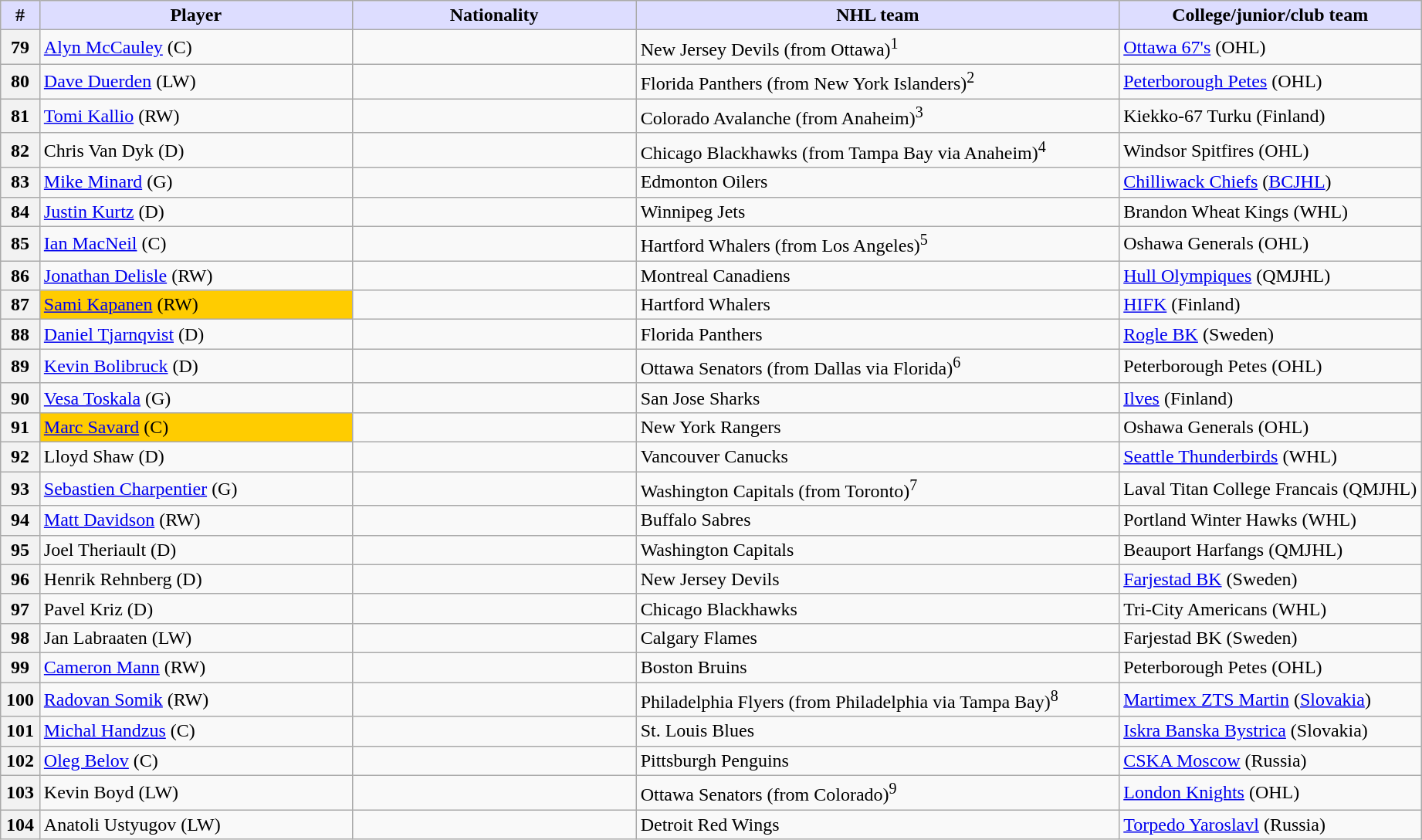<table class="wikitable">
<tr>
<th style="background:#ddf; width:2.75%;">#</th>
<th style="background:#ddf; width:22.0%;">Player</th>
<th style="background:#ddf; width:20.0%;">Nationality</th>
<th style="background:#ddf; width:34.0%;">NHL team</th>
<th style="background:#ddf; width:100.0%;">College/junior/club team</th>
</tr>
<tr>
<th>79</th>
<td><a href='#'>Alyn McCauley</a> (C)</td>
<td></td>
<td>New Jersey Devils (from Ottawa)<sup>1</sup></td>
<td><a href='#'>Ottawa 67's</a> (OHL)</td>
</tr>
<tr>
<th>80</th>
<td><a href='#'>Dave Duerden</a> (LW)</td>
<td></td>
<td>Florida Panthers (from New York Islanders)<sup>2</sup></td>
<td><a href='#'>Peterborough Petes</a> (OHL)</td>
</tr>
<tr>
<th>81</th>
<td><a href='#'>Tomi Kallio</a> (RW)</td>
<td></td>
<td>Colorado Avalanche (from Anaheim)<sup>3</sup></td>
<td>Kiekko-67 Turku (Finland)</td>
</tr>
<tr>
<th>82</th>
<td>Chris Van Dyk (D)</td>
<td></td>
<td>Chicago Blackhawks (from Tampa Bay via Anaheim)<sup>4</sup></td>
<td>Windsor Spitfires (OHL)</td>
</tr>
<tr>
<th>83</th>
<td><a href='#'>Mike Minard</a> (G)</td>
<td></td>
<td>Edmonton Oilers</td>
<td><a href='#'>Chilliwack Chiefs</a> (<a href='#'>BCJHL</a>)</td>
</tr>
<tr>
<th>84</th>
<td><a href='#'>Justin Kurtz</a> (D)</td>
<td></td>
<td>Winnipeg Jets</td>
<td>Brandon Wheat Kings (WHL)</td>
</tr>
<tr>
<th>85</th>
<td><a href='#'>Ian MacNeil</a> (C)</td>
<td></td>
<td>Hartford Whalers (from Los Angeles)<sup>5</sup></td>
<td>Oshawa Generals (OHL)</td>
</tr>
<tr>
<th>86</th>
<td><a href='#'>Jonathan Delisle</a> (RW)</td>
<td></td>
<td>Montreal Canadiens</td>
<td><a href='#'>Hull Olympiques</a> (QMJHL)</td>
</tr>
<tr>
<th>87</th>
<td bgcolor="#FFCC00"><a href='#'>Sami Kapanen</a> (RW)</td>
<td></td>
<td>Hartford Whalers</td>
<td><a href='#'>HIFK</a> (Finland)</td>
</tr>
<tr>
<th>88</th>
<td><a href='#'>Daniel Tjarnqvist</a> (D)</td>
<td></td>
<td>Florida Panthers</td>
<td><a href='#'>Rogle BK</a> (Sweden)</td>
</tr>
<tr>
<th>89</th>
<td><a href='#'>Kevin Bolibruck</a> (D)</td>
<td></td>
<td>Ottawa Senators (from Dallas via Florida)<sup>6</sup></td>
<td>Peterborough Petes (OHL)</td>
</tr>
<tr>
<th>90</th>
<td><a href='#'>Vesa Toskala</a> (G)</td>
<td></td>
<td>San Jose Sharks</td>
<td><a href='#'>Ilves</a> (Finland)</td>
</tr>
<tr>
<th>91</th>
<td bgcolor="#FFCC00"><a href='#'>Marc Savard</a> (C)</td>
<td></td>
<td>New York Rangers</td>
<td>Oshawa Generals (OHL)</td>
</tr>
<tr>
<th>92</th>
<td>Lloyd Shaw (D)</td>
<td></td>
<td>Vancouver Canucks</td>
<td><a href='#'>Seattle Thunderbirds</a> (WHL)</td>
</tr>
<tr>
<th>93</th>
<td><a href='#'>Sebastien Charpentier</a> (G)</td>
<td></td>
<td>Washington Capitals (from Toronto)<sup>7</sup></td>
<td>Laval Titan College Francais (QMJHL)</td>
</tr>
<tr>
<th>94</th>
<td><a href='#'>Matt Davidson</a> (RW)</td>
<td></td>
<td>Buffalo Sabres</td>
<td>Portland Winter Hawks (WHL)</td>
</tr>
<tr>
<th>95</th>
<td>Joel Theriault (D)</td>
<td></td>
<td>Washington Capitals</td>
<td>Beauport Harfangs (QMJHL)</td>
</tr>
<tr>
<th>96</th>
<td>Henrik Rehnberg (D)</td>
<td></td>
<td>New Jersey Devils</td>
<td><a href='#'>Farjestad BK</a> (Sweden)</td>
</tr>
<tr>
<th>97</th>
<td>Pavel Kriz (D)</td>
<td></td>
<td>Chicago Blackhawks</td>
<td>Tri-City Americans (WHL)</td>
</tr>
<tr>
<th>98</th>
<td>Jan Labraaten (LW)</td>
<td></td>
<td>Calgary Flames</td>
<td>Farjestad BK (Sweden)</td>
</tr>
<tr>
<th>99</th>
<td><a href='#'>Cameron Mann</a> (RW)</td>
<td></td>
<td>Boston Bruins</td>
<td>Peterborough Petes (OHL)</td>
</tr>
<tr>
<th>100</th>
<td><a href='#'>Radovan Somik</a> (RW)</td>
<td></td>
<td>Philadelphia Flyers (from Philadelphia via Tampa Bay)<sup>8</sup></td>
<td><a href='#'>Martimex ZTS Martin</a> (<a href='#'>Slovakia</a>)</td>
</tr>
<tr>
<th>101</th>
<td><a href='#'>Michal Handzus</a> (C)</td>
<td></td>
<td>St. Louis Blues</td>
<td><a href='#'>Iskra Banska Bystrica</a> (Slovakia)</td>
</tr>
<tr>
<th>102</th>
<td><a href='#'>Oleg Belov</a> (C)</td>
<td></td>
<td>Pittsburgh Penguins</td>
<td><a href='#'>CSKA Moscow</a> (Russia)</td>
</tr>
<tr>
<th>103</th>
<td>Kevin Boyd (LW)</td>
<td></td>
<td>Ottawa Senators (from Colorado)<sup>9</sup></td>
<td><a href='#'>London Knights</a> (OHL)</td>
</tr>
<tr>
<th>104</th>
<td>Anatoli Ustyugov (LW)</td>
<td></td>
<td>Detroit Red Wings</td>
<td><a href='#'>Torpedo Yaroslavl</a> (Russia)</td>
</tr>
</table>
